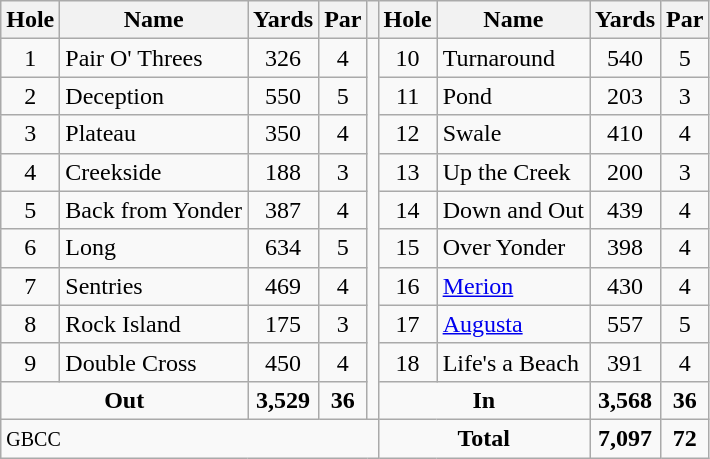<table class=wikitable>
<tr>
<th>Hole</th>
<th>Name</th>
<th>Yards</th>
<th>Par</th>
<th></th>
<th>Hole</th>
<th>Name</th>
<th>Yards</th>
<th>Par</th>
</tr>
<tr>
<td align=center>1</td>
<td>Pair O' Threes</td>
<td align=center>326</td>
<td align=center>4</td>
<td rowspan=10></td>
<td align=center>10</td>
<td>Turnaround</td>
<td align=center>540</td>
<td align=center>5</td>
</tr>
<tr>
<td align=center>2</td>
<td>Deception</td>
<td align=center>550</td>
<td align=center>5</td>
<td align=center>11</td>
<td>Pond</td>
<td align=center>203</td>
<td align=center>3</td>
</tr>
<tr>
<td align=center>3</td>
<td>Plateau</td>
<td align=center>350</td>
<td align=center>4</td>
<td align=center>12</td>
<td>Swale</td>
<td align=center>410</td>
<td align=center>4</td>
</tr>
<tr>
<td align=center>4</td>
<td>Creekside</td>
<td align=center>188</td>
<td align=center>3</td>
<td align=center>13</td>
<td>Up the Creek</td>
<td align=center>200</td>
<td align=center>3</td>
</tr>
<tr>
<td align=center>5</td>
<td>Back from Yonder</td>
<td align=center>387</td>
<td align=center>4</td>
<td align=center>14</td>
<td>Down and Out</td>
<td align=center>439</td>
<td align=center>4</td>
</tr>
<tr>
<td align=center>6</td>
<td>Long</td>
<td align=center>634</td>
<td align=center>5</td>
<td align=center>15</td>
<td>Over Yonder</td>
<td align=center>398</td>
<td align=center>4</td>
</tr>
<tr>
<td align=center>7</td>
<td>Sentries</td>
<td align=center>469</td>
<td align=center>4</td>
<td align=center>16</td>
<td><a href='#'>Merion</a></td>
<td align=center>430</td>
<td align=center>4</td>
</tr>
<tr>
<td align=center>8</td>
<td>Rock Island</td>
<td align=center>175</td>
<td align=center>3</td>
<td align=center>17</td>
<td><a href='#'>Augusta</a></td>
<td align=center>557</td>
<td align=center>5</td>
</tr>
<tr>
<td align=center>9</td>
<td>Double Cross</td>
<td align=center>450</td>
<td align=center>4</td>
<td align=center>18</td>
<td>Life's a Beach</td>
<td align=center>391</td>
<td align=center>4</td>
</tr>
<tr>
<td colspan="2" style="text-align:center;"><strong>Out</strong></td>
<td align=center><strong>3,529</strong></td>
<td align=center><strong>36</strong></td>
<td colspan="2" style="text-align:center;"><strong>In</strong></td>
<td align=center><strong>3,568</strong></td>
<td align=center><strong>36</strong></td>
</tr>
<tr>
<td colspan=5><small>GBCC</small></td>
<td colspan="2" style="text-align:center;"><strong>Total</strong></td>
<td align=center><strong>7,097</strong></td>
<td align=center><strong>72</strong></td>
</tr>
</table>
